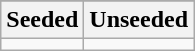<table class="wikitable">
<tr>
</tr>
<tr>
<th>Seeded</th>
<th>Unseeded</th>
</tr>
<tr>
<td valign=top></td>
<td valign=top></td>
</tr>
</table>
